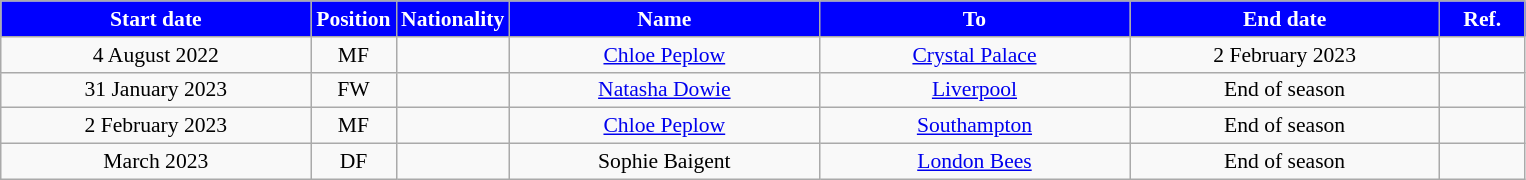<table class="wikitable" style="text-align:center; font-size:90%; ">
<tr>
<th style="background:#00f; color:white; width:200px;">Start date</th>
<th style="background:#00f; color:white; width:50px;">Position</th>
<th style="background:#00f; color:white; width:50px;">Nationality</th>
<th style="background:#00f; color:white; width:200px;">Name</th>
<th style="background:#00f; color:white; width:200px;">To</th>
<th style="background:#00f; color:white; width:200px;">End date</th>
<th style="background:#00f; color:white; width:50px;">Ref.</th>
</tr>
<tr>
<td>4 August 2022</td>
<td>MF</td>
<td></td>
<td><a href='#'>Chloe Peplow</a></td>
<td><a href='#'>Crystal Palace</a></td>
<td>2 February 2023</td>
<td></td>
</tr>
<tr>
<td>31 January 2023</td>
<td>FW</td>
<td></td>
<td><a href='#'>Natasha Dowie</a></td>
<td><a href='#'>Liverpool</a></td>
<td>End of season</td>
<td></td>
</tr>
<tr>
<td>2 February 2023</td>
<td>MF</td>
<td></td>
<td><a href='#'>Chloe Peplow</a></td>
<td><a href='#'>Southampton</a></td>
<td>End of season</td>
<td></td>
</tr>
<tr>
<td>March 2023</td>
<td>DF</td>
<td></td>
<td>Sophie Baigent</td>
<td><a href='#'>London Bees</a></td>
<td>End of season</td>
<td></td>
</tr>
</table>
